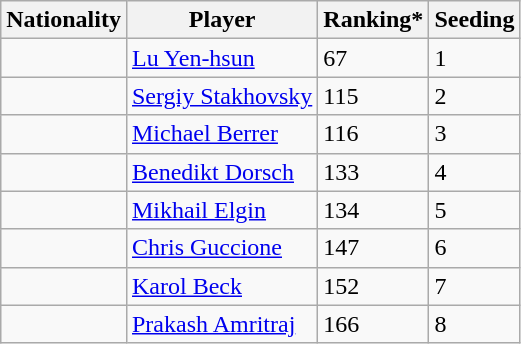<table class="wikitable" border="1">
<tr>
<th>Nationality</th>
<th>Player</th>
<th>Ranking*</th>
<th>Seeding</th>
</tr>
<tr>
<td></td>
<td><a href='#'>Lu Yen-hsun</a></td>
<td>67</td>
<td>1</td>
</tr>
<tr>
<td></td>
<td><a href='#'>Sergiy Stakhovsky</a></td>
<td>115</td>
<td>2</td>
</tr>
<tr>
<td></td>
<td><a href='#'>Michael Berrer</a></td>
<td>116</td>
<td>3</td>
</tr>
<tr>
<td></td>
<td><a href='#'>Benedikt Dorsch</a></td>
<td>133</td>
<td>4</td>
</tr>
<tr>
<td></td>
<td><a href='#'>Mikhail Elgin</a></td>
<td>134</td>
<td>5</td>
</tr>
<tr>
<td></td>
<td><a href='#'>Chris Guccione</a></td>
<td>147</td>
<td>6</td>
</tr>
<tr>
<td></td>
<td><a href='#'>Karol Beck</a></td>
<td>152</td>
<td>7</td>
</tr>
<tr>
<td></td>
<td><a href='#'>Prakash Amritraj</a></td>
<td>166</td>
<td>8</td>
</tr>
</table>
